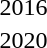<table>
<tr>
<td>2016<br></td>
<td></td>
<td></td>
<td></td>
</tr>
<tr>
<td>2020<br></td>
<td></td>
<td></td>
<td></td>
</tr>
</table>
